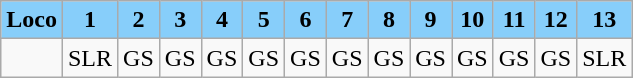<table class="wikitable plainrowheaders unsortable" style="text-align:center">
<tr>
<th scope="col" rowspan="1"  style="background:lightskyblue;">Loco</th>
<th scope="col" rowspan="1" style="background:lightskyblue;">1</th>
<th scope="col" rowspan="1" style="background:lightskyblue;">2</th>
<th scope="col" rowspan="1" style="background:lightskyblue;">3</th>
<th scope="col" rowspan="1" style="background:lightskyblue;">4</th>
<th scope="col" rowspan="1" style="background:lightskyblue;">5</th>
<th scope="col" rowspan="1" style="background:lightskyblue;">6</th>
<th scope="col" rowspan="1" style="background:lightskyblue;">7</th>
<th scope="col" rowspan="1" style="background:lightskyblue;">8</th>
<th scope="col" rowspan="1" style="background:lightskyblue;">9</th>
<th scope="col" rowspan="1" style="background:lightskyblue;">10</th>
<th scope="col" rowspan="1" style="background:lightskyblue;">11</th>
<th scope="col" rowspan="1" style="background:lightskyblue;">12</th>
<th scope="col" rowspan="1" style="background:lightskyblue;">13</th>
</tr>
<tr>
<td></td>
<td>SLR</td>
<td>GS</td>
<td>GS</td>
<td>GS</td>
<td>GS</td>
<td>GS</td>
<td>GS</td>
<td>GS</td>
<td>GS</td>
<td>GS</td>
<td>GS</td>
<td>GS</td>
<td>SLR</td>
</tr>
</table>
